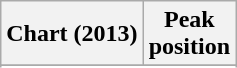<table class="wikitable sortable">
<tr>
<th>Chart (2013)</th>
<th>Peak<br>position</th>
</tr>
<tr>
</tr>
<tr>
</tr>
<tr>
</tr>
</table>
